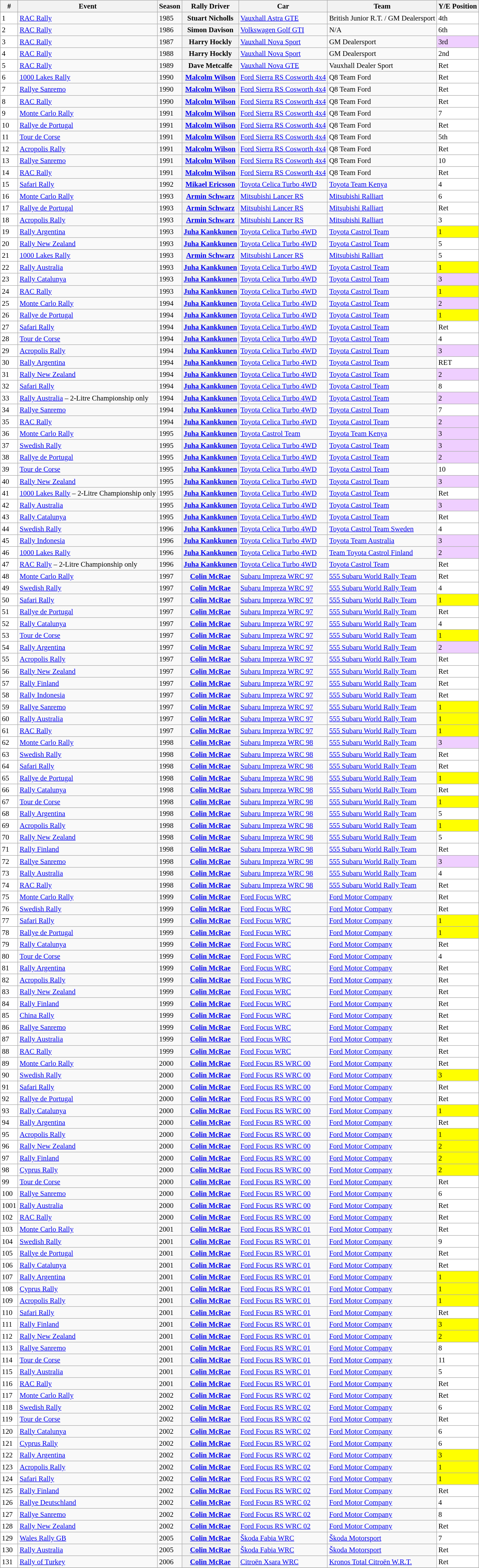<table class="wikitable" style="font-size: 95%;">
<tr>
<th> # </th>
<th>Event</th>
<th>Season</th>
<th colspan="2"><strong>Rally Driver</strong></th>
<th>Car</th>
<th>Team</th>
<th>Y/E Position</th>
</tr>
<tr>
<td style="background:white;">1</td>
<td> <a href='#'>RAC Rally</a></td>
<td>1985</td>
<th colspan="2">Stuart Nicholls</th>
<td><a href='#'>Vauxhall Astra GTE</a></td>
<td>British Junior R.T. / GM Dealersport</td>
<td style="background:white;">4th</td>
</tr>
<tr>
<td style="background:white;">2</td>
<td> <a href='#'>RAC Rally</a></td>
<td>1986</td>
<th colspan="2">Simon Davison</th>
<td><a href='#'>Volkswagen Golf GTI</a></td>
<td>N/A</td>
<td style="background:white;">6th</td>
</tr>
<tr>
<td style="background:white;">3</td>
<td> <a href='#'>RAC Rally</a></td>
<td>1987</td>
<th colspan="2">Harry Hockly</th>
<td><a href='#'>Vauxhall Nova Sport</a></td>
<td>GM Dealersport</td>
<td style="background:#EFCFFF;">3rd</td>
</tr>
<tr>
<td style="background:white;">4</td>
<td> <a href='#'>RAC Rally</a></td>
<td>1988</td>
<th colspan="2">Harry Hockly</th>
<td><a href='#'>Vauxhall Nova Sport</a></td>
<td>GM Dealersport</td>
<td style="background:white;">2nd</td>
</tr>
<tr>
<td style="background:white;">5</td>
<td> <a href='#'>RAC Rally</a></td>
<td>1989</td>
<th colspan="2">Dave Metcalfe</th>
<td><a href='#'>Vauxhall Nova GTE</a></td>
<td>Vauxhall Dealer Sport</td>
<td style="background:white;">Ret</td>
</tr>
<tr>
<td style="background:white;">6</td>
<td> <a href='#'>1000 Lakes Rally</a></td>
<td>1990</td>
<th colspan="2"><a href='#'>Malcolm Wilson</a></th>
<td><a href='#'>Ford Sierra RS Cosworth 4x4</a></td>
<td>Q8 Team Ford</td>
<td style="background:white;">Ret</td>
</tr>
<tr>
<td style="background:white;">7</td>
<td> <a href='#'>Rallye Sanremo</a></td>
<td>1990</td>
<th colspan="2"><a href='#'>Malcolm Wilson</a></th>
<td><a href='#'>Ford Sierra RS Cosworth 4x4</a></td>
<td>Q8 Team Ford</td>
<td style="background:white;">Ret</td>
</tr>
<tr>
<td style="background:white;">8</td>
<td> <a href='#'>RAC Rally</a></td>
<td>1990</td>
<th colspan="2"><a href='#'>Malcolm Wilson</a></th>
<td><a href='#'>Ford Sierra RS Cosworth 4x4</a></td>
<td>Q8 Team Ford</td>
<td style="background:white;">Ret</td>
</tr>
<tr>
<td style="background:white;">9</td>
<td> <a href='#'>Monte Carlo Rally</a></td>
<td>1991</td>
<th colspan="2"><a href='#'>Malcolm Wilson</a></th>
<td><a href='#'>Ford Sierra RS Cosworth 4x4</a></td>
<td>Q8 Team Ford</td>
<td style="background:white;">7</td>
</tr>
<tr>
<td style="background:white;">10</td>
<td> <a href='#'>Rallye de Portugal</a></td>
<td>1991</td>
<th colspan="2"><a href='#'>Malcolm Wilson</a></th>
<td><a href='#'>Ford Sierra RS Cosworth 4x4</a></td>
<td>Q8 Team Ford</td>
<td style="background:white;">Ret</td>
</tr>
<tr>
<td style="background:white;">11</td>
<td> <a href='#'>Tour de Corse</a></td>
<td>1991</td>
<th colspan="2"><a href='#'>Malcolm Wilson</a></th>
<td><a href='#'>Ford Sierra RS Cosworth 4x4</a></td>
<td>Q8 Team Ford</td>
<td style="background:white;">5th</td>
</tr>
<tr>
<td style="background:white;">12</td>
<td> <a href='#'>Acropolis Rally</a></td>
<td>1991</td>
<th colspan="2"><a href='#'>Malcolm Wilson</a></th>
<td><a href='#'>Ford Sierra RS Cosworth 4x4</a></td>
<td>Q8 Team Ford</td>
<td style="background:white;">Ret</td>
</tr>
<tr>
<td style="background:white;">13</td>
<td> <a href='#'>Rallye Sanremo</a></td>
<td>1991</td>
<th colspan="2"><a href='#'>Malcolm Wilson</a></th>
<td><a href='#'>Ford Sierra RS Cosworth 4x4</a></td>
<td>Q8 Team Ford</td>
<td style="background:white;">10</td>
</tr>
<tr>
<td style="background:white;">14</td>
<td> <a href='#'>RAC Rally</a></td>
<td>1991</td>
<th colspan="2"><a href='#'>Malcolm Wilson</a></th>
<td><a href='#'>Ford Sierra RS Cosworth 4x4</a></td>
<td>Q8 Team Ford</td>
<td style="background:white;">Ret</td>
</tr>
<tr>
<td style="background:white;">15</td>
<td> <a href='#'>Safari Rally</a></td>
<td>1992</td>
<th colspan="2"><a href='#'>Mikael Ericsson</a></th>
<td><a href='#'>Toyota Celica Turbo 4WD</a></td>
<td><a href='#'>Toyota Team Kenya</a></td>
<td style="background:white;">4</td>
</tr>
<tr>
<td style="background:white;">16</td>
<td> <a href='#'>Monte Carlo Rally</a></td>
<td>1993</td>
<th colspan="2"><a href='#'>Armin Schwarz</a></th>
<td><a href='#'>Mitsubishi Lancer RS</a></td>
<td><a href='#'>Mitsubishi Ralliart</a></td>
<td style="background:white;">6</td>
</tr>
<tr>
<td style="background:white;">17</td>
<td> <a href='#'>Rallye de Portugal</a></td>
<td>1993</td>
<th colspan="2"><a href='#'>Armin Schwarz</a></th>
<td><a href='#'>Mitsubishi Lancer RS</a></td>
<td><a href='#'>Mitsubishi Ralliart</a></td>
<td style="background:white;">Ret</td>
</tr>
<tr>
<td style="background:white;">18</td>
<td> <a href='#'>Acropolis Rally</a></td>
<td>1993</td>
<th colspan="2"><a href='#'>Armin Schwarz</a></th>
<td><a href='#'>Mitsubishi Lancer RS</a></td>
<td><a href='#'>Mitsubishi Ralliart</a></td>
<td style="background:white;">3</td>
</tr>
<tr>
<td style="background:white;">19</td>
<td> <a href='#'>Rally Argentina</a></td>
<td>1993</td>
<th colspan="2"><a href='#'>Juha Kankkunen</a></th>
<td><a href='#'>Toyota Celica Turbo 4WD</a></td>
<td><a href='#'>Toyota Castrol Team</a></td>
<td style="background:yellow;">1</td>
</tr>
<tr>
<td style="background:white;">20</td>
<td> <a href='#'>Rally New Zealand</a></td>
<td>1993</td>
<th colspan="2"><a href='#'>Juha Kankkunen</a></th>
<td><a href='#'>Toyota Celica Turbo 4WD</a></td>
<td><a href='#'>Toyota Castrol Team</a></td>
<td style="background:white;">5</td>
</tr>
<tr>
<td style="background:white;">21</td>
<td> <a href='#'>1000 Lakes Rally</a></td>
<td>1993</td>
<th colspan="2"><a href='#'>Armin Schwarz</a></th>
<td><a href='#'>Mitsubishi Lancer RS</a></td>
<td><a href='#'>Mitsubishi Ralliart</a></td>
<td style="background:white;">5</td>
</tr>
<tr>
<td style="background:white;">22</td>
<td> <a href='#'>Rally Australia</a></td>
<td>1993</td>
<th colspan="2"><a href='#'>Juha Kankkunen</a></th>
<td><a href='#'>Toyota Celica Turbo 4WD</a></td>
<td><a href='#'>Toyota Castrol Team</a></td>
<td style="background:yellow;">1</td>
</tr>
<tr>
<td style="background:white;">23</td>
<td> <a href='#'>Rally Catalunya</a></td>
<td>1993</td>
<th colspan="2"><a href='#'>Juha Kankkunen</a></th>
<td><a href='#'>Toyota Celica Turbo 4WD</a></td>
<td><a href='#'>Toyota Castrol Team</a></td>
<td style="background:#EFCFFF;">3</td>
</tr>
<tr>
<td style="background:white;">24</td>
<td> <a href='#'>RAC Rally</a></td>
<td>1993</td>
<th colspan="2"><a href='#'>Juha Kankkunen</a></th>
<td><a href='#'>Toyota Celica Turbo 4WD</a></td>
<td><a href='#'>Toyota Castrol Team</a></td>
<td style="background:yellow;">1</td>
</tr>
<tr>
<td style="background:white;">25</td>
<td> <a href='#'>Monte Carlo Rally</a></td>
<td>1994</td>
<th colspan="2"><a href='#'>Juha Kankkunen</a></th>
<td><a href='#'>Toyota Celica Turbo 4WD</a></td>
<td><a href='#'>Toyota Castrol Team</a></td>
<td style="background:#EFCFFF;">2</td>
</tr>
<tr>
<td style="background:white;">26</td>
<td> <a href='#'>Rallye de Portugal</a></td>
<td>1994</td>
<th colspan="2"><a href='#'>Juha Kankkunen</a></th>
<td><a href='#'>Toyota Celica Turbo 4WD</a></td>
<td><a href='#'>Toyota Castrol Team</a></td>
<td style="background:yellow;">1</td>
</tr>
<tr>
<td style="background:white;">27</td>
<td> <a href='#'>Safari Rally</a></td>
<td>1994</td>
<th colspan="2"><a href='#'>Juha Kankkunen</a></th>
<td><a href='#'>Toyota Celica Turbo 4WD</a></td>
<td><a href='#'>Toyota Castrol Team</a></td>
<td style="background:white;">Ret</td>
</tr>
<tr>
<td style="background:white;">28</td>
<td> <a href='#'>Tour de Corse</a></td>
<td>1994</td>
<th colspan="2"><a href='#'>Juha Kankkunen</a></th>
<td><a href='#'>Toyota Celica Turbo 4WD</a></td>
<td><a href='#'>Toyota Castrol Team</a></td>
<td style="background:white;">4</td>
</tr>
<tr>
<td style="background:white;">29</td>
<td> <a href='#'>Acropolis Rally</a></td>
<td>1994</td>
<th colspan="2"><a href='#'>Juha Kankkunen</a></th>
<td><a href='#'>Toyota Celica Turbo 4WD</a></td>
<td><a href='#'>Toyota Castrol Team</a></td>
<td style="background:#EFCFFF;">3</td>
</tr>
<tr>
<td style="background:white;">30</td>
<td> <a href='#'>Rally Argentina</a></td>
<td>1994</td>
<th colspan="2"><a href='#'>Juha Kankkunen</a></th>
<td><a href='#'>Toyota Celica Turbo 4WD</a></td>
<td><a href='#'>Toyota Castrol Team</a></td>
<td style="background:white;">RET</td>
</tr>
<tr>
<td style="background:white;">31</td>
<td> <a href='#'>Rally New Zealand</a></td>
<td>1994</td>
<th colspan="2"><a href='#'>Juha Kankkunen</a></th>
<td><a href='#'>Toyota Celica Turbo 4WD</a></td>
<td><a href='#'>Toyota Castrol Team</a></td>
<td style="background:#EFCFFF;">2</td>
</tr>
<tr>
<td style="background:white;">32</td>
<td> <a href='#'>Safari Rally</a></td>
<td>1994</td>
<th colspan="2"><a href='#'>Juha Kankkunen</a></th>
<td><a href='#'>Toyota Celica Turbo 4WD</a></td>
<td><a href='#'>Toyota Castrol Team</a></td>
<td style="background:white;">8</td>
</tr>
<tr>
<td style="background:white;">33</td>
<td> <a href='#'>Rally Australia</a> – 2-Litre Championship only</td>
<td>1994</td>
<th colspan="2"><a href='#'>Juha Kankkunen</a></th>
<td><a href='#'>Toyota Celica Turbo 4WD</a></td>
<td><a href='#'>Toyota Castrol Team</a></td>
<td style="background:#EFCFFF;">2</td>
</tr>
<tr>
<td style="background:white;">34</td>
<td> <a href='#'>Rallye Sanremo</a></td>
<td>1994</td>
<th colspan="2"><a href='#'>Juha Kankkunen</a></th>
<td><a href='#'>Toyota Celica Turbo 4WD</a></td>
<td><a href='#'>Toyota Castrol Team</a></td>
<td style="background:white;">7</td>
</tr>
<tr>
<td style="background:white;">35</td>
<td> <a href='#'>RAC Rally</a></td>
<td>1994</td>
<th colspan="2"><a href='#'>Juha Kankkunen</a></th>
<td><a href='#'>Toyota Celica Turbo 4WD</a></td>
<td><a href='#'>Toyota Castrol Team</a></td>
<td style="background:#EFCFFF;">2</td>
</tr>
<tr>
<td style="background:white;">36</td>
<td> <a href='#'>Monte Carlo Rally</a></td>
<td>1995</td>
<th colspan="2"><a href='#'>Juha Kankkunen</a></th>
<td><a href='#'>Toyota Castrol Team</a></td>
<td><a href='#'>Toyota Team Kenya</a></td>
<td style="background:#EFCFFF;">3</td>
</tr>
<tr>
<td style="background:white;">37</td>
<td> <a href='#'>Swedish Rally</a></td>
<td>1995</td>
<th colspan="2"><a href='#'>Juha Kankkunen</a></th>
<td><a href='#'>Toyota Celica Turbo 4WD</a></td>
<td><a href='#'>Toyota Castrol Team</a></td>
<td style="background:#EFCFFF;">3</td>
</tr>
<tr>
<td style="background:white;">38</td>
<td> <a href='#'>Rallye de Portugal</a></td>
<td>1995</td>
<th colspan="2"><a href='#'>Juha Kankkunen</a></th>
<td><a href='#'>Toyota Celica Turbo 4WD</a></td>
<td><a href='#'>Toyota Castrol Team</a></td>
<td style="background:#EFCFFF;">2</td>
</tr>
<tr>
<td style="background:white;">39</td>
<td> <a href='#'>Tour de Corse</a></td>
<td>1995</td>
<th colspan="2"><a href='#'>Juha Kankkunen</a></th>
<td><a href='#'>Toyota Celica Turbo 4WD</a></td>
<td><a href='#'>Toyota Castrol Team</a></td>
<td style="background:white;">10</td>
</tr>
<tr>
<td style="background:white;">40</td>
<td> <a href='#'>Rally New Zealand</a></td>
<td>1995</td>
<th colspan="2"><a href='#'>Juha Kankkunen</a></th>
<td><a href='#'>Toyota Celica Turbo 4WD</a></td>
<td><a href='#'>Toyota Castrol Team</a></td>
<td style="background:#EFCFFF;">3</td>
</tr>
<tr>
<td style="background:white;">41</td>
<td> <a href='#'>1000 Lakes Rally</a> – 2-Litre Championship only</td>
<td>1995</td>
<th colspan="2"><a href='#'>Juha Kankkunen</a></th>
<td><a href='#'>Toyota Celica Turbo 4WD</a></td>
<td><a href='#'>Toyota Castrol Team</a></td>
<td style="background:white;">Ret</td>
</tr>
<tr>
<td style="background:white;">42</td>
<td> <a href='#'>Rally Australia</a></td>
<td>1995</td>
<th colspan="2"><a href='#'>Juha Kankkunen</a></th>
<td><a href='#'>Toyota Celica Turbo 4WD</a></td>
<td><a href='#'>Toyota Castrol Team</a></td>
<td style="background:#EFCFFF;">3</td>
</tr>
<tr>
<td style="background:white;">43</td>
<td> <a href='#'>Rally Catalunya</a></td>
<td>1995</td>
<th colspan="2"><a href='#'>Juha Kankkunen</a></th>
<td><a href='#'>Toyota Celica Turbo 4WD</a></td>
<td><a href='#'>Toyota Castrol Team</a></td>
<td style="background:white;">Ret</td>
</tr>
<tr>
<td style="background:white;">44</td>
<td> <a href='#'>Swedish Rally</a></td>
<td>1996</td>
<th colspan="2"><a href='#'>Juha Kankkunen</a></th>
<td><a href='#'>Toyota Celica Turbo 4WD</a></td>
<td><a href='#'>Toyota Castrol Team Sweden</a></td>
<td style="background:white;">4</td>
</tr>
<tr>
<td style="background:white;">45</td>
<td> <a href='#'>Rally Indonesia</a></td>
<td>1996</td>
<th colspan="2"><a href='#'>Juha Kankkunen</a></th>
<td><a href='#'>Toyota Celica Turbo 4WD</a></td>
<td><a href='#'>Toyota Team Australia</a></td>
<td style="background:#EFCFFF;">3</td>
</tr>
<tr>
<td style="background:white;">46</td>
<td> <a href='#'>1000 Lakes Rally</a></td>
<td>1996</td>
<th colspan="2"><a href='#'>Juha Kankkunen</a></th>
<td><a href='#'>Toyota Celica Turbo 4WD</a></td>
<td><a href='#'>Team Toyota Castrol Finland</a></td>
<td style="background:#EFCFFF;">2</td>
</tr>
<tr>
<td style="background:white;">47</td>
<td> <a href='#'>RAC Rally</a> – 2-Litre Championship only</td>
<td>1996</td>
<th colspan="2"><a href='#'>Juha Kankkunen</a></th>
<td><a href='#'>Toyota Celica Turbo 4WD</a></td>
<td><a href='#'>Toyota Castrol Team</a></td>
<td style="background:white;">Ret</td>
</tr>
<tr>
<td style="background:white;">48</td>
<td> <a href='#'>Monte Carlo Rally</a></td>
<td>1997</td>
<th colspan="2"><a href='#'>Colin McRae</a></th>
<td><a href='#'>Subaru Impreza WRC 97</a></td>
<td><a href='#'>555 Subaru World Rally Team</a></td>
<td style="background:white;">Ret</td>
</tr>
<tr>
<td style="background:white;">49</td>
<td> <a href='#'>Swedish Rally</a></td>
<td>1997</td>
<th colspan="2"><a href='#'>Colin McRae</a></th>
<td><a href='#'>Subaru Impreza WRC 97</a></td>
<td><a href='#'>555 Subaru World Rally Team</a></td>
<td style="background:white;">4</td>
</tr>
<tr>
<td style="background:white;">50</td>
<td> <a href='#'>Safari Rally</a></td>
<td>1997</td>
<th colspan="2"><a href='#'>Colin McRae</a></th>
<td><a href='#'>Subaru Impreza WRC 97</a></td>
<td><a href='#'>555 Subaru World Rally Team</a></td>
<td style="background:yellow;">1</td>
</tr>
<tr>
<td style="background:white;">51</td>
<td> <a href='#'>Rallye de Portugal</a></td>
<td>1997</td>
<th colspan="2"><a href='#'>Colin McRae</a></th>
<td><a href='#'>Subaru Impreza WRC 97</a></td>
<td><a href='#'>555 Subaru World Rally Team</a></td>
<td style="background:white;">Ret</td>
</tr>
<tr>
<td style="background:white;">52</td>
<td> <a href='#'>Rally Catalunya</a></td>
<td>1997</td>
<th colspan="2"><a href='#'>Colin McRae</a></th>
<td><a href='#'>Subaru Impreza WRC 97</a></td>
<td><a href='#'>555 Subaru World Rally Team</a></td>
<td style="background:white;">4</td>
</tr>
<tr>
<td style="background:white;">53</td>
<td> <a href='#'>Tour de Corse</a></td>
<td>1997</td>
<th colspan="2"><a href='#'>Colin McRae</a></th>
<td><a href='#'>Subaru Impreza WRC 97</a></td>
<td><a href='#'>555 Subaru World Rally Team</a></td>
<td style="background:yellow;">1</td>
</tr>
<tr>
<td style="background:white;">54</td>
<td> <a href='#'>Rally Argentina</a></td>
<td>1997</td>
<th colspan="2"><a href='#'>Colin McRae</a></th>
<td><a href='#'>Subaru Impreza WRC 97</a></td>
<td><a href='#'>555 Subaru World Rally Team</a></td>
<td style="background:#EFCFFF;">2</td>
</tr>
<tr>
<td style="background:white;">55</td>
<td> <a href='#'>Acropolis Rally</a></td>
<td>1997</td>
<th colspan="2"><a href='#'>Colin McRae</a></th>
<td><a href='#'>Subaru Impreza WRC 97</a></td>
<td><a href='#'>555 Subaru World Rally Team</a></td>
<td style="background:white;">Ret</td>
</tr>
<tr>
<td style="background:white;">56</td>
<td> <a href='#'>Rally New Zealand</a></td>
<td>1997</td>
<th colspan="2"><a href='#'>Colin McRae</a></th>
<td><a href='#'>Subaru Impreza WRC 97</a></td>
<td><a href='#'>555 Subaru World Rally Team</a></td>
<td style="background:white;">Ret</td>
</tr>
<tr>
<td style="background:white;">57</td>
<td> <a href='#'>Rally Finland</a></td>
<td>1997</td>
<th colspan="2"><a href='#'>Colin McRae</a></th>
<td><a href='#'>Subaru Impreza WRC 97</a></td>
<td><a href='#'>555 Subaru World Rally Team</a></td>
<td style="background:white;">Ret</td>
</tr>
<tr>
<td style="background:white;">58</td>
<td> <a href='#'>Rally Indonesia</a></td>
<td>1997</td>
<th colspan="2"><a href='#'>Colin McRae</a></th>
<td><a href='#'>Subaru Impreza WRC 97</a></td>
<td><a href='#'>555 Subaru World Rally Team</a></td>
<td style="background:white;">Ret</td>
</tr>
<tr>
<td style="background:white;">59</td>
<td> <a href='#'>Rallye Sanremo</a></td>
<td>1997</td>
<th colspan="2"><a href='#'>Colin McRae</a></th>
<td><a href='#'>Subaru Impreza WRC 97</a></td>
<td><a href='#'>555 Subaru World Rally Team</a></td>
<td style="background:yellow;">1</td>
</tr>
<tr>
<td style="background:white;">60</td>
<td> <a href='#'>Rally Australia</a></td>
<td>1997</td>
<th colspan="2"><a href='#'>Colin McRae</a></th>
<td><a href='#'>Subaru Impreza WRC 97</a></td>
<td><a href='#'>555 Subaru World Rally Team</a></td>
<td style="background:yellow;">1</td>
</tr>
<tr>
<td style="background:white;">61</td>
<td> <a href='#'>RAC Rally</a></td>
<td>1997</td>
<th colspan="2"><a href='#'>Colin McRae</a></th>
<td><a href='#'>Subaru Impreza WRC 97</a></td>
<td><a href='#'>555 Subaru World Rally Team</a></td>
<td style="background:yellow;">1</td>
</tr>
<tr>
<td style="background:white;">62</td>
<td> <a href='#'>Monte Carlo Rally</a></td>
<td>1998</td>
<th colspan="2"><a href='#'>Colin McRae</a></th>
<td><a href='#'>Subaru Impreza WRC 98</a></td>
<td><a href='#'>555 Subaru World Rally Team</a></td>
<td style="background:#EFCFFF;">3</td>
</tr>
<tr>
<td style="background:white;">63</td>
<td> <a href='#'>Swedish Rally</a></td>
<td>1998</td>
<th colspan="2"><a href='#'>Colin McRae</a></th>
<td><a href='#'>Subaru Impreza WRC 98</a></td>
<td><a href='#'>555 Subaru World Rally Team</a></td>
<td style="background:white;">Ret</td>
</tr>
<tr>
<td style="background:white;">64</td>
<td> <a href='#'>Safari Rally</a></td>
<td>1998</td>
<th colspan="2"><a href='#'>Colin McRae</a></th>
<td><a href='#'>Subaru Impreza WRC 98</a></td>
<td><a href='#'>555 Subaru World Rally Team</a></td>
<td style="background:white;">Ret</td>
</tr>
<tr>
<td style="background:white;">65</td>
<td> <a href='#'>Rallye de Portugal</a></td>
<td>1998</td>
<th colspan="2"><a href='#'>Colin McRae</a></th>
<td><a href='#'>Subaru Impreza WRC 98</a></td>
<td><a href='#'>555 Subaru World Rally Team</a></td>
<td style="background:yellow;">1</td>
</tr>
<tr>
<td style="background:white;">66</td>
<td> <a href='#'>Rally Catalunya</a></td>
<td>1998</td>
<th colspan="2"><a href='#'>Colin McRae</a></th>
<td><a href='#'>Subaru Impreza WRC 98</a></td>
<td><a href='#'>555 Subaru World Rally Team</a></td>
<td style="background:white;">Ret</td>
</tr>
<tr>
<td style="background:white;">67</td>
<td> <a href='#'>Tour de Corse</a></td>
<td>1998</td>
<th colspan="2"><a href='#'>Colin McRae</a></th>
<td><a href='#'>Subaru Impreza WRC 98</a></td>
<td><a href='#'>555 Subaru World Rally Team</a></td>
<td style="background:yellow;">1</td>
</tr>
<tr>
<td style="background:white;">68</td>
<td> <a href='#'>Rally Argentina</a></td>
<td>1998</td>
<th colspan="2"><a href='#'>Colin McRae</a></th>
<td><a href='#'>Subaru Impreza WRC 98</a></td>
<td><a href='#'>555 Subaru World Rally Team</a></td>
<td style="background:white;">5</td>
</tr>
<tr>
<td style="background:white;">69</td>
<td> <a href='#'>Acropolis Rally</a></td>
<td>1998</td>
<th colspan="2"><a href='#'>Colin McRae</a></th>
<td><a href='#'>Subaru Impreza WRC 98</a></td>
<td><a href='#'>555 Subaru World Rally Team</a></td>
<td style="background:yellow;">1</td>
</tr>
<tr>
<td style="background:white;">70</td>
<td> <a href='#'>Rally New Zealand</a></td>
<td>1998</td>
<th colspan="2"><a href='#'>Colin McRae</a></th>
<td><a href='#'>Subaru Impreza WRC 98</a></td>
<td><a href='#'>555 Subaru World Rally Team</a></td>
<td style="background:white;">5</td>
</tr>
<tr>
<td style="background:white;">71</td>
<td> <a href='#'>Rally Finland</a></td>
<td>1998</td>
<th colspan="2"><a href='#'>Colin McRae</a></th>
<td><a href='#'>Subaru Impreza WRC 98</a></td>
<td><a href='#'>555 Subaru World Rally Team</a></td>
<td style="background:white;">Ret</td>
</tr>
<tr>
<td style="background:white;">72</td>
<td> <a href='#'>Rallye Sanremo</a></td>
<td>1998</td>
<th colspan="2"><a href='#'>Colin McRae</a></th>
<td><a href='#'>Subaru Impreza WRC 98</a></td>
<td><a href='#'>555 Subaru World Rally Team</a></td>
<td style="background:#EFCFFF;">3</td>
</tr>
<tr>
<td style="background:white;">73</td>
<td> <a href='#'>Rally Australia</a></td>
<td>1998</td>
<th colspan="2"><a href='#'>Colin McRae</a></th>
<td><a href='#'>Subaru Impreza WRC 98</a></td>
<td><a href='#'>555 Subaru World Rally Team</a></td>
<td style="background:white;">4</td>
</tr>
<tr>
<td style="background:white;">74</td>
<td> <a href='#'>RAC Rally</a></td>
<td>1998</td>
<th colspan="2"><a href='#'>Colin McRae</a></th>
<td><a href='#'>Subaru Impreza WRC 98</a></td>
<td><a href='#'>555 Subaru World Rally Team</a></td>
<td style="background:white;">Ret</td>
</tr>
<tr>
<td style="background:white;">75</td>
<td> <a href='#'>Monte Carlo Rally</a></td>
<td>1999</td>
<th colspan="2"><a href='#'>Colin McRae</a></th>
<td><a href='#'>Ford Focus WRC</a></td>
<td><a href='#'>Ford Motor Company</a></td>
<td style="background:white;">Ret</td>
</tr>
<tr>
<td style="background:white;">76</td>
<td> <a href='#'>Swedish Rally</a></td>
<td>1999</td>
<th colspan="2"><a href='#'>Colin McRae</a></th>
<td><a href='#'>Ford Focus WRC</a></td>
<td><a href='#'>Ford Motor Company</a></td>
<td style="background:white;">Ret</td>
</tr>
<tr>
<td style="background:white;">77</td>
<td> <a href='#'>Safari Rally</a></td>
<td>1999</td>
<th colspan="2"><a href='#'>Colin McRae</a></th>
<td><a href='#'>Ford Focus WRC</a></td>
<td><a href='#'>Ford Motor Company</a></td>
<td style="background:yellow;">1</td>
</tr>
<tr>
<td style="background:white;">78</td>
<td> <a href='#'>Rallye de Portugal</a></td>
<td>1999</td>
<th colspan="2"><a href='#'>Colin McRae</a></th>
<td><a href='#'>Ford Focus WRC</a></td>
<td><a href='#'>Ford Motor Company</a></td>
<td style="background:yellow;">1</td>
</tr>
<tr>
<td style="background:white;">79</td>
<td> <a href='#'>Rally Catalunya</a></td>
<td>1999</td>
<th colspan="2"><a href='#'>Colin McRae</a></th>
<td><a href='#'>Ford Focus WRC</a></td>
<td><a href='#'>Ford Motor Company</a></td>
<td style="background:white;">Ret</td>
</tr>
<tr>
<td style="background:white;">80</td>
<td> <a href='#'>Tour de Corse</a></td>
<td>1999</td>
<th colspan="2"><a href='#'>Colin McRae</a></th>
<td><a href='#'>Ford Focus WRC</a></td>
<td><a href='#'>Ford Motor Company</a></td>
<td style="background:white;">4</td>
</tr>
<tr>
<td style="background:white;">81</td>
<td> <a href='#'>Rally Argentina</a></td>
<td>1999</td>
<th colspan="2"><a href='#'>Colin McRae</a></th>
<td><a href='#'>Ford Focus WRC</a></td>
<td><a href='#'>Ford Motor Company</a></td>
<td style="background:white;">Ret</td>
</tr>
<tr>
<td style="background:white;">82</td>
<td> <a href='#'>Acropolis Rally</a></td>
<td>1999</td>
<th colspan="2"><a href='#'>Colin McRae</a></th>
<td><a href='#'>Ford Focus WRC</a></td>
<td><a href='#'>Ford Motor Company</a></td>
<td style="background:white;">Ret</td>
</tr>
<tr>
<td style="background:white;">83</td>
<td> <a href='#'>Rally New Zealand</a></td>
<td>1999</td>
<th colspan="2"><a href='#'>Colin McRae</a></th>
<td><a href='#'>Ford Focus WRC</a></td>
<td><a href='#'>Ford Motor Company</a></td>
<td style="background:white;">Ret</td>
</tr>
<tr>
<td style="background:white;">84</td>
<td> <a href='#'>Rally Finland</a></td>
<td>1999</td>
<th colspan="2"><a href='#'>Colin McRae</a></th>
<td><a href='#'>Ford Focus WRC</a></td>
<td><a href='#'>Ford Motor Company</a></td>
<td style="background:white;">Ret</td>
</tr>
<tr>
<td style="background:white;">85</td>
<td> <a href='#'>China Rally</a></td>
<td>1999</td>
<th colspan="2"><a href='#'>Colin McRae</a></th>
<td><a href='#'>Ford Focus WRC</a></td>
<td><a href='#'>Ford Motor Company</a></td>
<td style="background:white;">Ret</td>
</tr>
<tr>
<td style="background:white;">86</td>
<td> <a href='#'>Rallye Sanremo</a></td>
<td>1999</td>
<th colspan="2"><a href='#'>Colin McRae</a></th>
<td><a href='#'>Ford Focus WRC</a></td>
<td><a href='#'>Ford Motor Company</a></td>
<td style="background:white;">Ret</td>
</tr>
<tr>
<td style="background:white;">87</td>
<td> <a href='#'>Rally Australia</a></td>
<td>1999</td>
<th colspan="2"><a href='#'>Colin McRae</a></th>
<td><a href='#'>Ford Focus WRC</a></td>
<td><a href='#'>Ford Motor Company</a></td>
<td style="background:white;">Ret</td>
</tr>
<tr>
<td style="background:white;">88</td>
<td> <a href='#'>RAC Rally</a></td>
<td>1999</td>
<th colspan="2"><a href='#'>Colin McRae</a></th>
<td><a href='#'>Ford Focus WRC</a></td>
<td><a href='#'>Ford Motor Company</a></td>
<td style="background:white;">Ret</td>
</tr>
<tr>
<td style="background:white;">89</td>
<td> <a href='#'>Monte Carlo Rally</a></td>
<td>2000</td>
<th colspan="2"><a href='#'>Colin McRae</a></th>
<td><a href='#'>Ford Focus RS WRC 00</a></td>
<td><a href='#'>Ford Motor Company</a></td>
<td style="background:white;">Ret</td>
</tr>
<tr>
<td style="background:white;">90</td>
<td> <a href='#'>Swedish Rally</a></td>
<td>2000</td>
<th colspan="2"><a href='#'>Colin McRae</a></th>
<td><a href='#'>Ford Focus RS WRC 00</a></td>
<td><a href='#'>Ford Motor Company</a></td>
<td style="background:yellow;">3</td>
</tr>
<tr>
<td style="background:white;">91</td>
<td> <a href='#'>Safari Rally</a></td>
<td>2000</td>
<th colspan="2"><a href='#'>Colin McRae</a></th>
<td><a href='#'>Ford Focus RS WRC 00</a></td>
<td><a href='#'>Ford Motor Company</a></td>
<td style="background:white;">Ret</td>
</tr>
<tr>
<td style="background:white;">92</td>
<td> <a href='#'>Rallye de Portugal</a></td>
<td>2000</td>
<th colspan="2"><a href='#'>Colin McRae</a></th>
<td><a href='#'>Ford Focus RS WRC 00</a></td>
<td><a href='#'>Ford Motor Company</a></td>
<td style="background:white;">Ret</td>
</tr>
<tr>
<td style="background:white;">93</td>
<td> <a href='#'>Rally Catalunya</a></td>
<td>2000</td>
<th colspan="2"><a href='#'>Colin McRae</a></th>
<td><a href='#'>Ford Focus RS WRC 00</a></td>
<td><a href='#'>Ford Motor Company</a></td>
<td style="background:yellow;">1</td>
</tr>
<tr>
<td style="background:white;">94</td>
<td> <a href='#'>Rally Argentina</a></td>
<td>2000</td>
<th colspan="2"><a href='#'>Colin McRae</a></th>
<td><a href='#'>Ford Focus RS WRC 00</a></td>
<td><a href='#'>Ford Motor Company</a></td>
<td style="background:white;">Ret</td>
</tr>
<tr>
<td style="background:white;">95</td>
<td> <a href='#'>Acropolis Rally</a></td>
<td>2000</td>
<th colspan="2"><a href='#'>Colin McRae</a></th>
<td><a href='#'>Ford Focus RS WRC 00</a></td>
<td><a href='#'>Ford Motor Company</a></td>
<td style="background:yellow;">1</td>
</tr>
<tr>
<td style="background:white;">96</td>
<td> <a href='#'>Rally New Zealand</a></td>
<td>2000</td>
<th colspan="2"><a href='#'>Colin McRae</a></th>
<td><a href='#'>Ford Focus RS WRC 00</a></td>
<td><a href='#'>Ford Motor Company</a></td>
<td style="background:yellow;">2</td>
</tr>
<tr>
<td style="background:white;">97</td>
<td> <a href='#'>Rally Finland</a></td>
<td>2000</td>
<th colspan="2"><a href='#'>Colin McRae</a></th>
<td><a href='#'>Ford Focus RS WRC 00</a></td>
<td><a href='#'>Ford Motor Company</a></td>
<td style="background:yellow;">2</td>
</tr>
<tr>
<td style="background:white;">98</td>
<td> <a href='#'>Cyprus Rally</a></td>
<td>2000</td>
<th colspan="2"><a href='#'>Colin McRae</a></th>
<td><a href='#'>Ford Focus RS WRC 00</a></td>
<td><a href='#'>Ford Motor Company</a></td>
<td style="background:yellow;">2</td>
</tr>
<tr>
<td style="background:white;">99</td>
<td> <a href='#'>Tour de Corse</a></td>
<td>2000</td>
<th colspan="2"><a href='#'>Colin McRae</a></th>
<td><a href='#'>Ford Focus RS WRC 00</a></td>
<td><a href='#'>Ford Motor Company</a></td>
<td style="background:white;">Ret</td>
</tr>
<tr>
<td style="background:white;">100</td>
<td> <a href='#'>Rallye Sanremo</a></td>
<td>2000</td>
<th colspan="2"><a href='#'>Colin McRae</a></th>
<td><a href='#'>Ford Focus RS WRC 00</a></td>
<td><a href='#'>Ford Motor Company</a></td>
<td style="background:white;">6</td>
</tr>
<tr>
<td style="background:white;">1001</td>
<td> <a href='#'>Rally Australia</a></td>
<td>2000</td>
<th colspan="2"><a href='#'>Colin McRae</a></th>
<td><a href='#'>Ford Focus RS WRC 00</a></td>
<td><a href='#'>Ford Motor Company</a></td>
<td style="background:white;">Ret</td>
</tr>
<tr>
<td style="background:white;">102</td>
<td> <a href='#'>RAC Rally</a></td>
<td>2000</td>
<th colspan="2"><a href='#'>Colin McRae</a></th>
<td><a href='#'>Ford Focus RS WRC 00</a></td>
<td><a href='#'>Ford Motor Company</a></td>
<td style="background:white;">Ret</td>
</tr>
<tr>
<td style="background:white;">103</td>
<td> <a href='#'>Monte Carlo Rally</a></td>
<td>2001</td>
<th colspan="2"><a href='#'>Colin McRae</a></th>
<td><a href='#'>Ford Focus RS WRC 01</a></td>
<td><a href='#'>Ford Motor Company</a></td>
<td style="background:white;">Ret</td>
</tr>
<tr>
<td style="background:white;">104</td>
<td> <a href='#'>Swedish Rally</a></td>
<td>2001</td>
<th colspan="2"><a href='#'>Colin McRae</a></th>
<td><a href='#'>Ford Focus RS WRC 01</a></td>
<td><a href='#'>Ford Motor Company</a></td>
<td style="background:white;">9</td>
</tr>
<tr>
<td style="background:white;">105</td>
<td> <a href='#'>Rallye de Portugal</a></td>
<td>2001</td>
<th colspan="2"><a href='#'>Colin McRae</a></th>
<td><a href='#'>Ford Focus RS WRC 01</a></td>
<td><a href='#'>Ford Motor Company</a></td>
<td style="background:white;">Ret</td>
</tr>
<tr>
<td style="background:white;">106</td>
<td> <a href='#'>Rally Catalunya</a></td>
<td>2001</td>
<th colspan="2"><a href='#'>Colin McRae</a></th>
<td><a href='#'>Ford Focus RS WRC 01</a></td>
<td><a href='#'>Ford Motor Company</a></td>
<td style="background:white;">Ret</td>
</tr>
<tr>
<td style="background:white;">107</td>
<td> <a href='#'>Rally Argentina</a></td>
<td>2001</td>
<th colspan="2"><a href='#'>Colin McRae</a></th>
<td><a href='#'>Ford Focus RS WRC 01</a></td>
<td><a href='#'>Ford Motor Company</a></td>
<td style="background:yellow;">1</td>
</tr>
<tr>
<td style="background:white;">108</td>
<td> <a href='#'>Cyprus Rally</a></td>
<td>2001</td>
<th colspan="2"><a href='#'>Colin McRae</a></th>
<td><a href='#'>Ford Focus RS WRC 01</a></td>
<td><a href='#'>Ford Motor Company</a></td>
<td style="background:yellow;">1</td>
</tr>
<tr>
<td style="background:white;">109</td>
<td> <a href='#'>Acropolis Rally</a></td>
<td>2001</td>
<th colspan="2"><a href='#'>Colin McRae</a></th>
<td><a href='#'>Ford Focus RS WRC 01</a></td>
<td><a href='#'>Ford Motor Company</a></td>
<td style="background:yellow;">1</td>
</tr>
<tr>
<td style="background:white;">110</td>
<td> <a href='#'>Safari Rally</a></td>
<td>2001</td>
<th colspan="2"><a href='#'>Colin McRae</a></th>
<td><a href='#'>Ford Focus RS WRC 01</a></td>
<td><a href='#'>Ford Motor Company</a></td>
<td style="background:white;">Ret</td>
</tr>
<tr>
<td style="background:white;">111</td>
<td> <a href='#'>Rally Finland</a></td>
<td>2001</td>
<th colspan="2"><a href='#'>Colin McRae</a></th>
<td><a href='#'>Ford Focus RS WRC 01</a></td>
<td><a href='#'>Ford Motor Company</a></td>
<td style="background:yellow;">3</td>
</tr>
<tr>
<td style="background:white;">112</td>
<td> <a href='#'>Rally New Zealand</a></td>
<td>2001</td>
<th colspan="2"><a href='#'>Colin McRae</a></th>
<td><a href='#'>Ford Focus RS WRC 01</a></td>
<td><a href='#'>Ford Motor Company</a></td>
<td style="background:yellow;">2</td>
</tr>
<tr>
<td style="background:white;">113</td>
<td> <a href='#'>Rallye Sanremo</a></td>
<td>2001</td>
<th colspan="2"><a href='#'>Colin McRae</a></th>
<td><a href='#'>Ford Focus RS WRC 01</a></td>
<td><a href='#'>Ford Motor Company</a></td>
<td style="background:white;">8</td>
</tr>
<tr>
<td style="background:white;">114</td>
<td> <a href='#'>Tour de Corse</a></td>
<td>2001</td>
<th colspan="2"><a href='#'>Colin McRae</a></th>
<td><a href='#'>Ford Focus RS WRC 01</a></td>
<td><a href='#'>Ford Motor Company</a></td>
<td style="background:white;">11</td>
</tr>
<tr>
<td style="background:white;">115</td>
<td> <a href='#'>Rally Australia</a></td>
<td>2001</td>
<th colspan="2"><a href='#'>Colin McRae</a></th>
<td><a href='#'>Ford Focus RS WRC 01</a></td>
<td><a href='#'>Ford Motor Company</a></td>
<td style="background:white;">5</td>
</tr>
<tr>
<td style="background:white;">116</td>
<td> <a href='#'>RAC Rally</a></td>
<td>2001</td>
<th colspan="2"><a href='#'>Colin McRae</a></th>
<td><a href='#'>Ford Focus RS WRC 01</a></td>
<td><a href='#'>Ford Motor Company</a></td>
<td style="background:white;">Ret</td>
</tr>
<tr |->
<td style="background:white;">117</td>
<td> <a href='#'>Monte Carlo Rally</a></td>
<td>2002</td>
<th colspan="2"><a href='#'>Colin McRae</a></th>
<td><a href='#'>Ford Focus RS WRC 02</a></td>
<td><a href='#'>Ford Motor Company</a></td>
<td style="background:white;">Ret</td>
</tr>
<tr>
<td style="background:white;">118</td>
<td> <a href='#'>Swedish Rally</a></td>
<td>2002</td>
<th colspan="2"><a href='#'>Colin McRae</a></th>
<td><a href='#'>Ford Focus RS WRC 02</a></td>
<td><a href='#'>Ford Motor Company</a></td>
<td style="background:white;">6</td>
</tr>
<tr>
<td style="background:white;">119</td>
<td> <a href='#'>Tour de Corse</a></td>
<td>2002</td>
<th colspan="2"><a href='#'>Colin McRae</a></th>
<td><a href='#'>Ford Focus RS WRC 02</a></td>
<td><a href='#'>Ford Motor Company</a></td>
<td style="background:white;">Ret</td>
</tr>
<tr>
<td style="background:white;">120</td>
<td> <a href='#'>Rally Catalunya</a></td>
<td>2002</td>
<th colspan="2"><a href='#'>Colin McRae</a></th>
<td><a href='#'>Ford Focus RS WRC 02</a></td>
<td><a href='#'>Ford Motor Company</a></td>
<td style="background:white;">6</td>
</tr>
<tr>
<td style="background:white;">121</td>
<td> <a href='#'>Cyprus Rally</a></td>
<td>2002</td>
<th colspan="2"><a href='#'>Colin McRae</a></th>
<td><a href='#'>Ford Focus RS WRC 02</a></td>
<td><a href='#'>Ford Motor Company</a></td>
<td style="background:white;">6</td>
</tr>
<tr>
<td style="background:white;">122</td>
<td> <a href='#'>Rally Argentina</a></td>
<td>2002</td>
<th colspan="2"><a href='#'>Colin McRae</a></th>
<td><a href='#'>Ford Focus RS WRC 02</a></td>
<td><a href='#'>Ford Motor Company</a></td>
<td style="background:yellow;">3</td>
</tr>
<tr>
<td style="background:white;">123</td>
<td> <a href='#'>Acropolis Rally</a></td>
<td>2002</td>
<th colspan="2"><a href='#'>Colin McRae</a></th>
<td><a href='#'>Ford Focus RS WRC 02</a></td>
<td><a href='#'>Ford Motor Company</a></td>
<td style="background:yellow;">1</td>
</tr>
<tr>
<td style="background:white;">124</td>
<td> <a href='#'>Safari Rally</a></td>
<td>2002</td>
<th colspan="2"><a href='#'>Colin McRae</a></th>
<td><a href='#'>Ford Focus RS WRC 02</a></td>
<td><a href='#'>Ford Motor Company</a></td>
<td style="background:yellow;">1</td>
</tr>
<tr>
<td style="background:white;">125</td>
<td> <a href='#'>Rally Finland</a></td>
<td>2002</td>
<th colspan="2"><a href='#'>Colin McRae</a></th>
<td><a href='#'>Ford Focus RS WRC 02</a></td>
<td><a href='#'>Ford Motor Company</a></td>
<td style="background:white;">Ret</td>
</tr>
<tr>
<td style="background:white;">126</td>
<td> <a href='#'>Rallye Deutschland</a></td>
<td>2002</td>
<th colspan="2"><a href='#'>Colin McRae</a></th>
<td><a href='#'>Ford Focus RS WRC 02</a></td>
<td><a href='#'>Ford Motor Company</a></td>
<td style="background:white;">4</td>
</tr>
<tr>
<td style="background:white;">127</td>
<td> <a href='#'>Rallye Sanremo</a></td>
<td>2002</td>
<th colspan="2"><a href='#'>Colin McRae</a></th>
<td><a href='#'>Ford Focus RS WRC 02</a></td>
<td><a href='#'>Ford Motor Company</a></td>
<td style="background:white;">8</td>
</tr>
<tr>
<td style="background:white;">128</td>
<td> <a href='#'>Rally New Zealand</a></td>
<td>2002</td>
<th colspan="2"><a href='#'>Colin McRae</a></th>
<td><a href='#'>Ford Focus RS WRC 02</a></td>
<td><a href='#'>Ford Motor Company</a></td>
<td style="background:white;">Ret</td>
</tr>
<tr>
<td style="background:white;">129</td>
<td> <a href='#'>Wales Rally GB</a></td>
<td>2005</td>
<th colspan="2"><a href='#'>Colin McRae</a></th>
<td><a href='#'>Škoda Fabia WRC</a></td>
<td><a href='#'>Škoda Motorsport</a></td>
<td style="background:white;">7</td>
</tr>
<tr>
<td style="background:white;">130</td>
<td> <a href='#'>Rally Australia</a></td>
<td>2005</td>
<th colspan="2"><a href='#'>Colin McRae</a></th>
<td><a href='#'>Škoda Fabia WRC</a></td>
<td><a href='#'>Škoda Motorsport</a></td>
<td style="background:white;">Ret</td>
</tr>
<tr>
<td style="background:white;">131</td>
<td> <a href='#'>Rally of Turkey</a></td>
<td>2006</td>
<th colspan="2"><a href='#'>Colin McRae</a></th>
<td><a href='#'>Citroën Xsara WRC</a></td>
<td><a href='#'>Kronos Total Citroën W.R.T.</a></td>
<td style="background:white;">Ret</td>
</tr>
<tr>
</tr>
</table>
